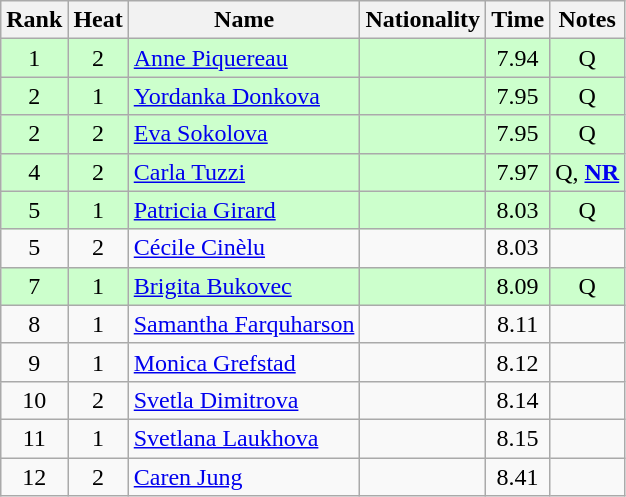<table class="wikitable sortable" style="text-align:center">
<tr>
<th>Rank</th>
<th>Heat</th>
<th>Name</th>
<th>Nationality</th>
<th>Time</th>
<th>Notes</th>
</tr>
<tr bgcolor=ccffcc>
<td>1</td>
<td>2</td>
<td align="left"><a href='#'>Anne Piquereau</a></td>
<td align=left></td>
<td>7.94</td>
<td>Q</td>
</tr>
<tr bgcolor=ccffcc>
<td>2</td>
<td>1</td>
<td align="left"><a href='#'>Yordanka Donkova</a></td>
<td align=left></td>
<td>7.95</td>
<td>Q</td>
</tr>
<tr bgcolor=ccffcc>
<td>2</td>
<td>2</td>
<td align="left"><a href='#'>Eva Sokolova</a></td>
<td align=left></td>
<td>7.95</td>
<td>Q</td>
</tr>
<tr bgcolor=ccffcc>
<td>4</td>
<td>2</td>
<td align="left"><a href='#'>Carla Tuzzi</a></td>
<td align=left></td>
<td>7.97</td>
<td>Q, <strong><a href='#'>NR</a></strong></td>
</tr>
<tr bgcolor=ccffcc>
<td>5</td>
<td>1</td>
<td align="left"><a href='#'>Patricia Girard</a></td>
<td align=left></td>
<td>8.03</td>
<td>Q</td>
</tr>
<tr>
<td>5</td>
<td>2</td>
<td align="left"><a href='#'>Cécile Cinèlu</a></td>
<td align=left></td>
<td>8.03</td>
<td></td>
</tr>
<tr bgcolor=ccffcc>
<td>7</td>
<td>1</td>
<td align="left"><a href='#'>Brigita Bukovec</a></td>
<td align=left></td>
<td>8.09</td>
<td>Q</td>
</tr>
<tr>
<td>8</td>
<td>1</td>
<td align="left"><a href='#'>Samantha Farquharson</a></td>
<td align=left></td>
<td>8.11</td>
<td></td>
</tr>
<tr>
<td>9</td>
<td>1</td>
<td align="left"><a href='#'>Monica Grefstad</a></td>
<td align=left></td>
<td>8.12</td>
<td></td>
</tr>
<tr>
<td>10</td>
<td>2</td>
<td align="left"><a href='#'>Svetla Dimitrova</a></td>
<td align=left></td>
<td>8.14</td>
<td></td>
</tr>
<tr>
<td>11</td>
<td>1</td>
<td align="left"><a href='#'>Svetlana Laukhova</a></td>
<td align=left></td>
<td>8.15</td>
<td></td>
</tr>
<tr>
<td>12</td>
<td>2</td>
<td align="left"><a href='#'>Caren Jung</a></td>
<td align=left></td>
<td>8.41</td>
<td></td>
</tr>
</table>
